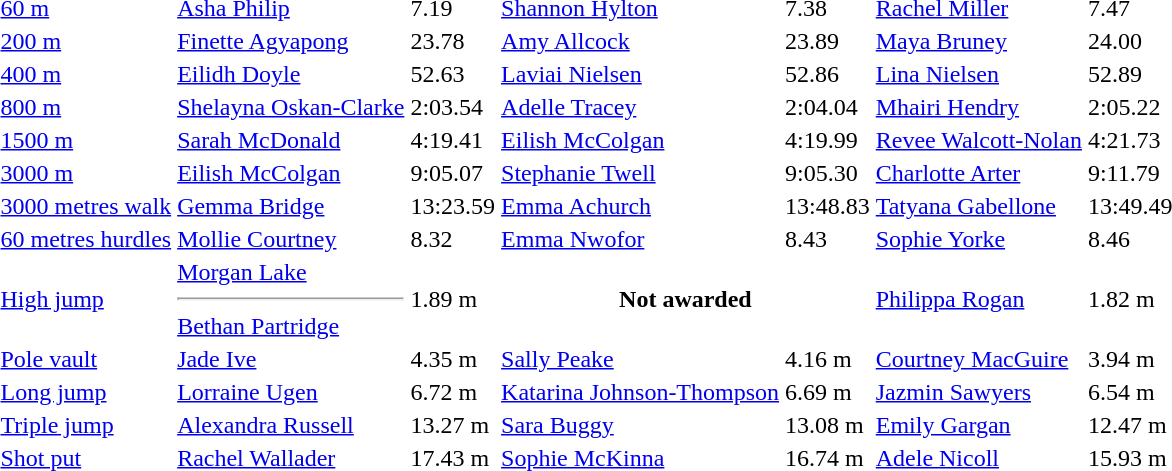<table>
<tr>
<td><a href='#'>60 m</a></td>
<td><a href='#'>Asha Philip</a></td>
<td>7.19</td>
<td><a href='#'>Shannon Hylton</a></td>
<td>7.38 </td>
<td><a href='#'>Rachel Miller</a></td>
<td>7.47</td>
</tr>
<tr>
<td><a href='#'>200 m</a></td>
<td><a href='#'>Finette Agyapong</a></td>
<td>23.78</td>
<td><a href='#'>Amy Allcock</a></td>
<td>23.89</td>
<td><a href='#'>Maya Bruney</a></td>
<td>24.00 </td>
</tr>
<tr>
<td><a href='#'>400 m</a></td>
<td><a href='#'>Eilidh Doyle</a></td>
<td>52.63</td>
<td><a href='#'>Laviai Nielsen</a></td>
<td>52.86</td>
<td><a href='#'>Lina Nielsen</a></td>
<td>52.89 </td>
</tr>
<tr>
<td><a href='#'>800 m</a></td>
<td><a href='#'>Shelayna Oskan-Clarke</a></td>
<td>2:03.54</td>
<td><a href='#'>Adelle Tracey</a></td>
<td>2:04.04</td>
<td><a href='#'>Mhairi Hendry</a></td>
<td>2:05.22</td>
</tr>
<tr>
<td><a href='#'>1500 m</a></td>
<td><a href='#'>Sarah McDonald</a></td>
<td>4:19.41</td>
<td><a href='#'>Eilish McColgan</a></td>
<td>4:19.99</td>
<td><a href='#'>Revee Walcott-Nolan</a></td>
<td>4:21.73</td>
</tr>
<tr>
<td><a href='#'>3000 m</a></td>
<td><a href='#'>Eilish McColgan</a></td>
<td>9:05.07</td>
<td><a href='#'>Stephanie Twell</a></td>
<td>9:05.30</td>
<td><a href='#'>Charlotte Arter</a></td>
<td>9:11.79 </td>
</tr>
<tr>
<td><a href='#'>3000 metres walk</a></td>
<td><a href='#'>Gemma Bridge</a></td>
<td>13:23.59</td>
<td><a href='#'>Emma Achurch</a></td>
<td>13:48.83</td>
<td><a href='#'>Tatyana Gabellone</a></td>
<td>13:49.49</td>
</tr>
<tr>
<td><a href='#'>60 metres hurdles</a></td>
<td><a href='#'>Mollie Courtney</a></td>
<td>8.32 </td>
<td><a href='#'>Emma Nwofor</a></td>
<td>8.43 </td>
<td><a href='#'>Sophie Yorke</a></td>
<td>8.46 </td>
</tr>
<tr>
<td><a href='#'>High jump</a></td>
<td><a href='#'>Morgan Lake</a><hr><a href='#'>Bethan Partridge</a></td>
<td>1.89 m</td>
<th colspan=2>Not awarded</th>
<td><a href='#'>Philippa Rogan</a></td>
<td>1.82 m</td>
</tr>
<tr>
<td><a href='#'>Pole vault</a></td>
<td><a href='#'>Jade Ive</a></td>
<td>4.35 m </td>
<td><a href='#'>Sally Peake</a></td>
<td>4.16 m</td>
<td><a href='#'>Courtney MacGuire</a></td>
<td>3.94 m</td>
</tr>
<tr>
<td><a href='#'>Long jump</a></td>
<td><a href='#'>Lorraine Ugen</a></td>
<td>6.72 m</td>
<td><a href='#'>Katarina Johnson-Thompson</a></td>
<td>6.69 m</td>
<td><a href='#'>Jazmin Sawyers</a></td>
<td>6.54 m</td>
</tr>
<tr>
<td><a href='#'>Triple jump</a></td>
<td><a href='#'>Alexandra Russell</a></td>
<td>13.27 m</td>
<td><a href='#'>Sara Buggy</a></td>
<td>13.08 m</td>
<td><a href='#'>Emily Gargan</a></td>
<td>12.47 m </td>
</tr>
<tr>
<td><a href='#'>Shot put</a></td>
<td><a href='#'>Rachel Wallader</a></td>
<td>17.43 m</td>
<td><a href='#'>Sophie McKinna</a></td>
<td>16.74 m</td>
<td><a href='#'>Adele Nicoll</a></td>
<td>15.93 m</td>
</tr>
</table>
